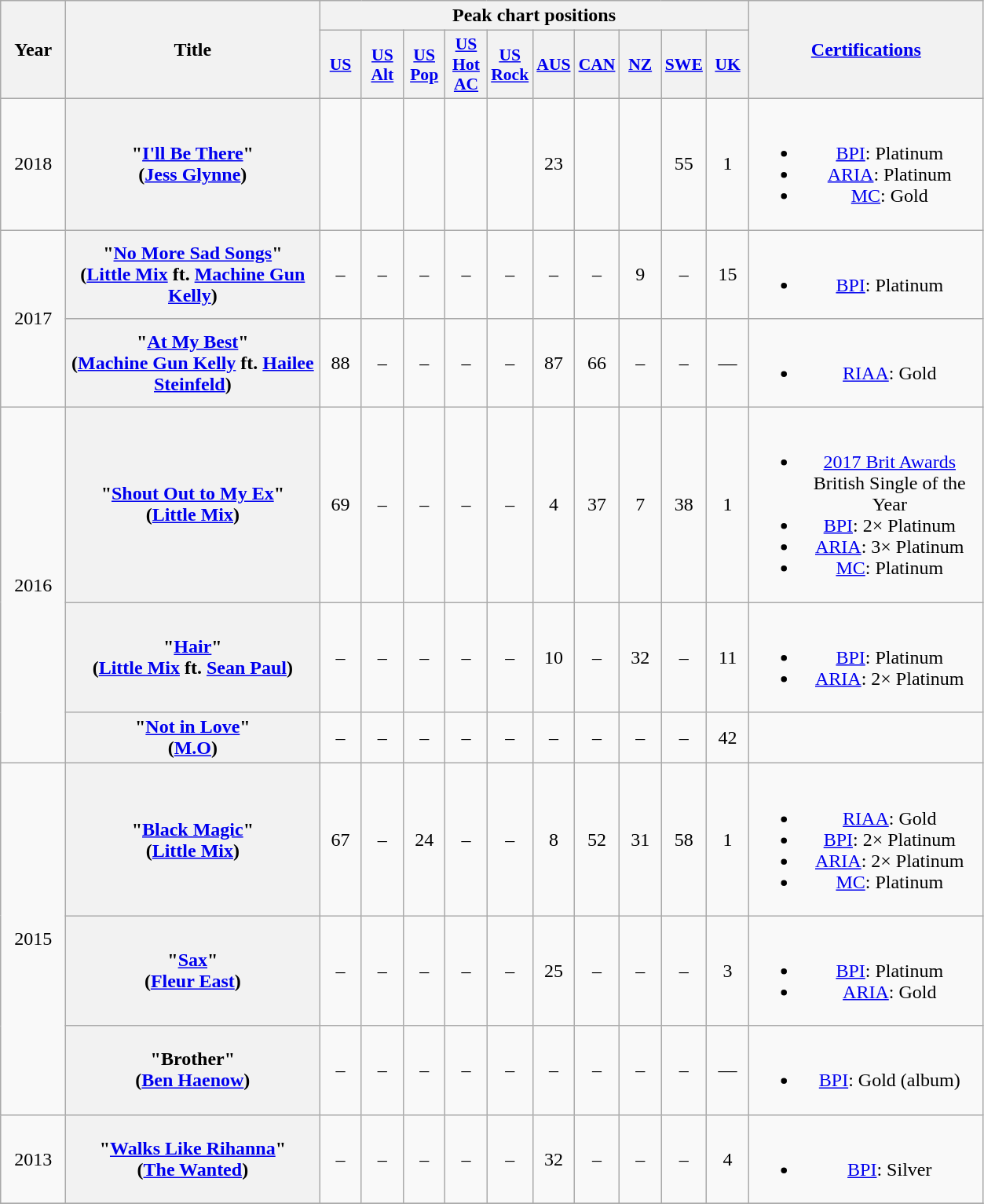<table class="wikitable plainrowheaders" style="text-align:center;">
<tr>
<th scope="col" style="width:3em" rowspan="2">Year</th>
<th scope="col" rowspan="2" style="width:13em;">Title</th>
<th scope="col" colspan="10" style="width:3em;">Peak chart positions</th>
<th scope="col" rowspan="2" style="width:12em;"><a href='#'>Certifications</a></th>
</tr>
<tr>
<th scope="col" style="width:2em;font-size:90%;"><a href='#'>US</a><br></th>
<th scope="col" style="width:2em;font-size:90%;"><a href='#'>US Alt</a><br></th>
<th scope="col" style="width:2em;font-size:90%;"><a href='#'>US Pop</a><br></th>
<th scope="col" style="width:2em;font-size:90%;"><a href='#'>US Hot AC</a><br></th>
<th scope="col" style="width:2em;font-size:90%;"><a href='#'>US Rock</a><br></th>
<th scope="col" style="width:2em;font-size:90%;"><a href='#'>AUS</a><br></th>
<th scope="col" style="width:2em;font-size:90%;"><a href='#'>CAN</a><br></th>
<th scope="col" style="width:2em;font-size:90%;"><a href='#'>NZ</a><br></th>
<th scope="col" style="width:2em;font-size:90%;"><a href='#'>SWE</a><br></th>
<th scope="col" style="width:2em;font-size:90%;"><a href='#'>UK</a><br></th>
</tr>
<tr>
<td rowspan="1">2018</td>
<th scope="row">"<a href='#'>I'll Be There</a>"<br><span>(<a href='#'>Jess Glynne</a>)</span></th>
<td></td>
<td></td>
<td></td>
<td></td>
<td></td>
<td>23</td>
<td></td>
<td></td>
<td>55</td>
<td>1</td>
<td><br><ul><li><a href='#'>BPI</a>: Platinum</li><li><a href='#'>ARIA</a>: Platinum</li><li><a href='#'>MC</a>: Gold</li></ul></td>
</tr>
<tr>
<td rowspan="2">2017</td>
<th scope="row">"<a href='#'>No More Sad Songs</a>"<br><span>(<a href='#'>Little Mix</a> ft. <a href='#'>Machine Gun Kelly</a>)</span></th>
<td>–</td>
<td>–</td>
<td>–</td>
<td>–</td>
<td>–</td>
<td>–</td>
<td>–</td>
<td>9</td>
<td>–</td>
<td>15</td>
<td><br><ul><li><a href='#'>BPI</a>: Platinum</li></ul></td>
</tr>
<tr>
<th scope="row">"<a href='#'>At My Best</a>"<br><span>(<a href='#'>Machine Gun Kelly</a> ft. <a href='#'>Hailee Steinfeld</a>)</span></th>
<td>88</td>
<td>–</td>
<td>–</td>
<td>–</td>
<td>–</td>
<td>87</td>
<td>66</td>
<td>–</td>
<td>–</td>
<td>—</td>
<td><br><ul><li><a href='#'>RIAA</a>: Gold</li></ul></td>
</tr>
<tr>
<td rowspan="3">2016</td>
<th scope="row">"<a href='#'>Shout Out to My Ex</a>"<br><span>(<a href='#'>Little Mix</a>)</span></th>
<td>69</td>
<td>–</td>
<td>–</td>
<td>–</td>
<td>–</td>
<td>4</td>
<td>37</td>
<td>7</td>
<td>38</td>
<td>1</td>
<td><br><ul><li><a href='#'>2017 Brit Awards</a> British Single of the Year</li><li><a href='#'>BPI</a>: 2× Platinum</li><li><a href='#'>ARIA</a>: 3× Platinum</li><li><a href='#'>MC</a>: Platinum</li></ul></td>
</tr>
<tr>
<th scope="row">"<a href='#'>Hair</a>"<br><span>(<a href='#'>Little Mix</a> ft. <a href='#'>Sean Paul</a>)</span></th>
<td>–</td>
<td>–</td>
<td>–</td>
<td>–</td>
<td>–</td>
<td>10</td>
<td>–</td>
<td>32</td>
<td>–</td>
<td>11</td>
<td><br><ul><li><a href='#'>BPI</a>: Platinum</li><li><a href='#'>ARIA</a>: 2× Platinum</li></ul></td>
</tr>
<tr>
<th scope="row">"<a href='#'>Not in Love</a>"<br><span>(<a href='#'>M.O</a>)</span></th>
<td>–</td>
<td>–</td>
<td>–</td>
<td>–</td>
<td>–</td>
<td>–</td>
<td>–</td>
<td>–</td>
<td>–</td>
<td>42</td>
<td></td>
</tr>
<tr>
<td rowspan="3">2015</td>
<th scope="row">"<a href='#'>Black Magic</a>"<br><span>(<a href='#'>Little Mix</a>)</span></th>
<td>67</td>
<td>–</td>
<td>24</td>
<td>–</td>
<td>–</td>
<td>8</td>
<td>52</td>
<td>31</td>
<td>58</td>
<td>1</td>
<td><br><ul><li><a href='#'>RIAA</a>: Gold</li><li><a href='#'>BPI</a>: 2× Platinum</li><li><a href='#'>ARIA</a>: 2× Platinum</li><li><a href='#'>MC</a>: Platinum</li></ul></td>
</tr>
<tr>
<th scope="row">"<a href='#'>Sax</a>"<br><span>(<a href='#'>Fleur East</a>)</span></th>
<td>–</td>
<td>–</td>
<td>–</td>
<td>–</td>
<td>–</td>
<td>25</td>
<td>–</td>
<td>–</td>
<td>–</td>
<td>3</td>
<td><br><ul><li><a href='#'>BPI</a>: Platinum</li><li><a href='#'>ARIA</a>: Gold</li></ul></td>
</tr>
<tr>
<th scope="row">"Brother"<br><span>(<a href='#'>Ben Haenow</a>)</span></th>
<td>–</td>
<td>–</td>
<td>–</td>
<td>–</td>
<td>–</td>
<td>–</td>
<td>–</td>
<td>–</td>
<td>–</td>
<td>—</td>
<td><br><ul><li><a href='#'>BPI</a>: Gold (album)</li></ul></td>
</tr>
<tr>
<td>2013</td>
<th scope="row">"<a href='#'>Walks Like Rihanna</a>"<br><span>(<a href='#'>The Wanted</a>)</span></th>
<td>–</td>
<td>–</td>
<td>–</td>
<td>–</td>
<td>–</td>
<td>32</td>
<td>–</td>
<td>–</td>
<td>–</td>
<td>4</td>
<td><br><ul><li><a href='#'>BPI</a>: Silver</li></ul></td>
</tr>
<tr>
</tr>
</table>
